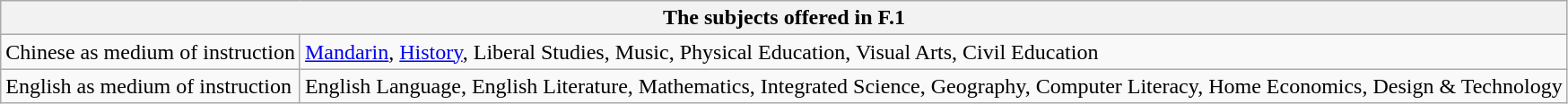<table class="wikitable">
<tr>
<th colspan=2 align="center">The subjects offered in F.1</th>
</tr>
<tr>
<td>Chinese as medium of instruction</td>
<td><a href='#'>Mandarin</a>, <a href='#'>History</a>, Liberal Studies, Music, Physical Education, Visual Arts, Civil Education</td>
</tr>
<tr>
<td>English as medium of instruction</td>
<td>English Language, English Literature, Mathematics, Integrated Science, Geography, Computer Literacy, Home Economics, Design & Technology</td>
</tr>
</table>
